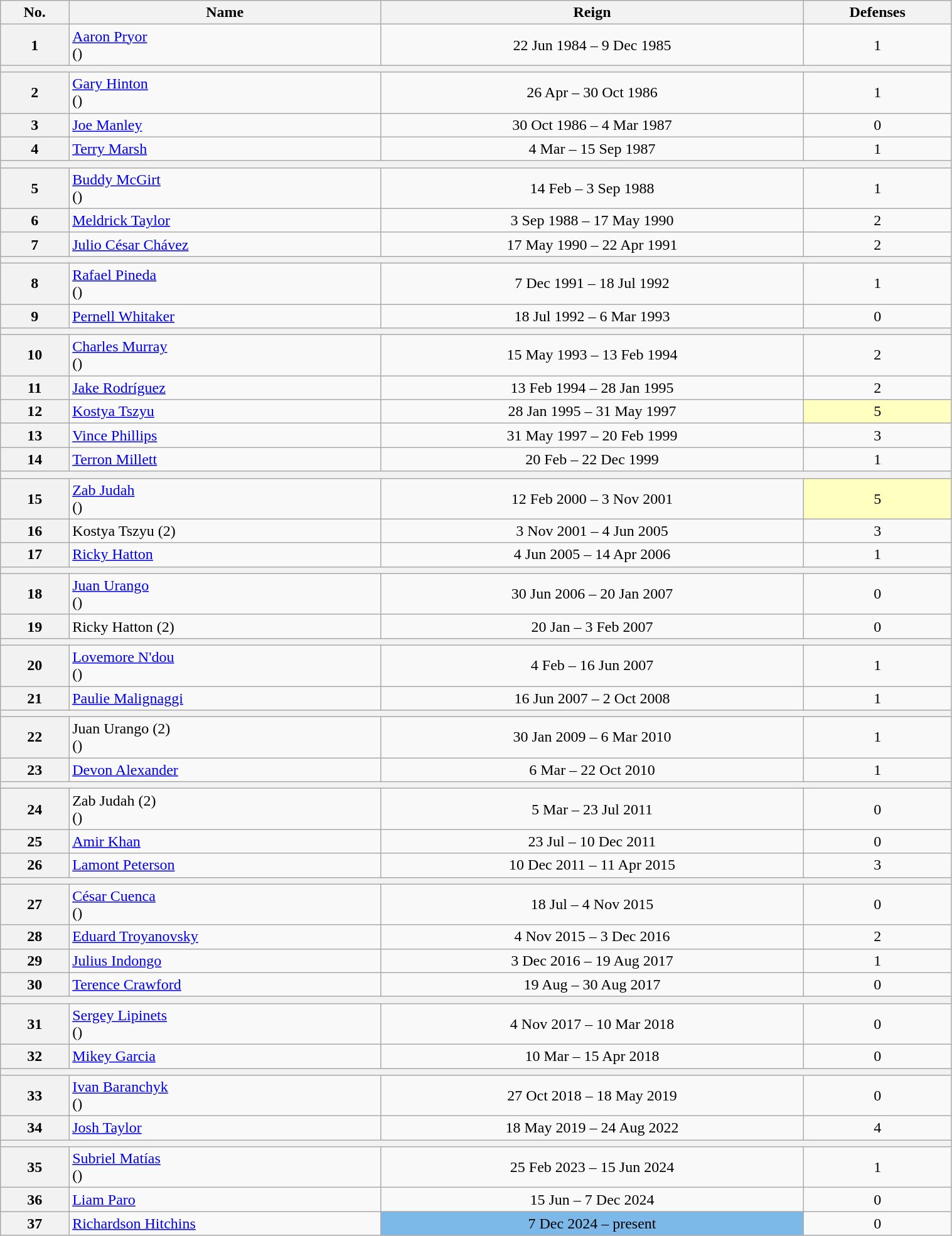<table class="wikitable sortable" style="width:80%;">
<tr>
<th>No.</th>
<th>Name</th>
<th>Reign</th>
<th>Defenses</th>
</tr>
<tr align=center>
<th>1</th>
<td align=left><a href='#'>Aaron Pryor</a><br>()</td>
<td>22 Jun 1984 – 9 Dec 1985</td>
<td>1</td>
</tr>
<tr align=center>
<th colspan=4></th>
</tr>
<tr align=center>
<th>2</th>
<td align=left><a href='#'>Gary Hinton</a><br>()</td>
<td>26 Apr – 30 Oct 1986</td>
<td>1</td>
</tr>
<tr align=center>
<th>3</th>
<td align=left><a href='#'>Joe Manley</a></td>
<td>30 Oct 1986 – 4 Mar 1987</td>
<td>0</td>
</tr>
<tr align=center>
<th>4</th>
<td align=left><a href='#'>Terry Marsh</a></td>
<td>4 Mar – 15 Sep 1987</td>
<td>1</td>
</tr>
<tr align=center>
<th colspan=4></th>
</tr>
<tr align=center>
<th>5</th>
<td align=left><a href='#'>Buddy McGirt</a><br>()</td>
<td>14 Feb – 3 Sep 1988</td>
<td>1</td>
</tr>
<tr align=center>
<th>6</th>
<td align=left><a href='#'>Meldrick Taylor</a></td>
<td>3 Sep 1988 – 17 May 1990</td>
<td>2</td>
</tr>
<tr align=center>
<th>7</th>
<td align=left><a href='#'>Julio César Chávez</a></td>
<td>17 May 1990 – 22 Apr 1991</td>
<td>2</td>
</tr>
<tr align=center>
<th colspan=4></th>
</tr>
<tr align=center>
<th>8</th>
<td align=left><a href='#'>Rafael Pineda</a><br>()</td>
<td>7 Dec 1991 – 18 Jul 1992</td>
<td>1</td>
</tr>
<tr align=center>
<th>9</th>
<td align=left><a href='#'>Pernell Whitaker</a></td>
<td>18 Jul 1992 – 6 Mar 1993</td>
<td>0</td>
</tr>
<tr align=center>
<th colspan=4></th>
</tr>
<tr align=center>
<th>10</th>
<td align=left><a href='#'>Charles Murray</a><br>()</td>
<td>15 May 1993 – 13 Feb 1994</td>
<td>2</td>
</tr>
<tr align=center>
<th>11</th>
<td align=left><a href='#'>Jake Rodríguez</a></td>
<td>13 Feb 1994 – 28 Jan 1995</td>
<td>2</td>
</tr>
<tr align=center>
<th>12</th>
<td align=left><a href='#'>Kostya Tszyu</a></td>
<td>28 Jan 1995 – 31 May 1997</td>
<td style="background:#ffffbf;">5</td>
</tr>
<tr align=center>
<th>13</th>
<td align=left><a href='#'>Vince Phillips</a></td>
<td>31 May 1997 – 20 Feb 1999</td>
<td>3</td>
</tr>
<tr align=center>
<th>14</th>
<td align=left><a href='#'>Terron Millett</a></td>
<td>20 Feb – 22 Dec 1999</td>
<td>1</td>
</tr>
<tr align=center>
<th colspan=4></th>
</tr>
<tr align=center>
<th>15</th>
<td align=left><a href='#'>Zab Judah</a><br>()</td>
<td>12 Feb 2000 – 3 Nov 2001</td>
<td style="background:#ffffbf;">5</td>
</tr>
<tr align=center>
<th>16</th>
<td align=left>Kostya Tszyu (2)</td>
<td>3 Nov 2001 – 4 Jun 2005</td>
<td>3</td>
</tr>
<tr align=center>
<th>17</th>
<td align=left><a href='#'>Ricky Hatton</a></td>
<td>4 Jun 2005 – 14 Apr 2006</td>
<td>1</td>
</tr>
<tr align=center>
<th colspan=4></th>
</tr>
<tr align=center>
<th>18</th>
<td align=left><a href='#'>Juan Urango</a><br>()</td>
<td>30 Jun 2006 – 20 Jan 2007</td>
<td>0</td>
</tr>
<tr align=center>
<th>19</th>
<td align=left>Ricky Hatton (2)</td>
<td>20 Jan – 3 Feb 2007</td>
<td>0</td>
</tr>
<tr align=center>
<th colspan=4></th>
</tr>
<tr align=center>
<th>20</th>
<td align=left><a href='#'>Lovemore N'dou</a><br>()</td>
<td>4 Feb – 16 Jun 2007</td>
<td>1</td>
</tr>
<tr align=center>
<th>21</th>
<td align=left><a href='#'>Paulie Malignaggi</a></td>
<td>16 Jun 2007 – 2 Oct 2008</td>
<td>1</td>
</tr>
<tr align=center>
<th colspan=4></th>
</tr>
<tr align=center>
<th>22</th>
<td align=left>Juan Urango (2) <br>()</td>
<td>30 Jan 2009 – 6 Mar 2010</td>
<td>1</td>
</tr>
<tr align=center>
<th>23</th>
<td align=left><a href='#'>Devon Alexander</a></td>
<td>6 Mar – 22 Oct 2010</td>
<td>1</td>
</tr>
<tr align=center>
<th colspan=4></th>
</tr>
<tr align=center>
<th>24</th>
<td align=left>Zab Judah (2) <br>()</td>
<td>5 Mar – 23 Jul 2011</td>
<td>0</td>
</tr>
<tr align=center>
<th>25</th>
<td align=left><a href='#'>Amir Khan</a></td>
<td>23 Jul – 10 Dec 2011</td>
<td>0</td>
</tr>
<tr align=center>
<th>26</th>
<td align=left><a href='#'>Lamont Peterson</a></td>
<td>10 Dec 2011 – 11 Apr 2015</td>
<td>3</td>
</tr>
<tr align=center>
<th colspan=4></th>
</tr>
<tr align=center>
<th>27</th>
<td align=left><a href='#'>César Cuenca</a><br>()</td>
<td>18 Jul – 4 Nov 2015</td>
<td>0</td>
</tr>
<tr align=center>
<th>28</th>
<td align=left><a href='#'>Eduard Troyanovsky</a></td>
<td>4 Nov 2015 – 3 Dec 2016</td>
<td>2</td>
</tr>
<tr align=center>
<th>29</th>
<td align=left><a href='#'>Julius Indongo</a></td>
<td>3 Dec 2016 – 19 Aug 2017</td>
<td>1</td>
</tr>
<tr align=center>
<th>30</th>
<td align=left><a href='#'>Terence Crawford</a></td>
<td>19 Aug – 30 Aug 2017</td>
<td>0</td>
</tr>
<tr align=center>
<th colspan=4></th>
</tr>
<tr align=center>
<th>31</th>
<td align=left><a href='#'>Sergey Lipinets</a><br>()</td>
<td>4 Nov 2017 – 10 Mar 2018</td>
<td>0</td>
</tr>
<tr align=center>
<th>32</th>
<td align=left><a href='#'>Mikey Garcia</a></td>
<td>10 Mar – 15 Apr 2018</td>
<td>0</td>
</tr>
<tr align=center>
<th colspan=4></th>
</tr>
<tr align=center>
<th>33</th>
<td align=left><a href='#'>Ivan Baranchyk</a><br>()</td>
<td>27 Oct 2018 – 18 May 2019</td>
<td>0</td>
</tr>
<tr align=center>
<th>34</th>
<td align=left><a href='#'>Josh Taylor</a></td>
<td>18 May 2019 – 24 Aug 2022</td>
<td>4</td>
</tr>
<tr align=center>
<th colspan=4></th>
</tr>
<tr align=center>
<th>35</th>
<td align=left><a href='#'>Subriel Matías</a><br>()</td>
<td>25 Feb 2023 – 15 Jun 2024</td>
<td>1</td>
</tr>
<tr align=center>
<th>36</th>
<td align=left><a href='#'>Liam Paro</a></td>
<td>15 Jun – 7 Dec 2024</td>
<td>0</td>
</tr>
<tr align=center>
<th>37</th>
<td align=left><a href='#'>Richardson Hitchins</a></td>
<td style="background:#7CB9E8;">7 Dec 2024 – present</td>
<td>0</td>
</tr>
</table>
